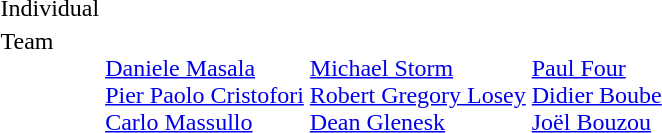<table>
<tr valign="top">
<td>Individual<br></td>
<td></td>
<td></td>
<td></td>
</tr>
<tr valign="top">
<td>Team<br></td>
<td><br><a href='#'>Daniele Masala</a><br><a href='#'>Pier Paolo Cristofori</a><br><a href='#'>Carlo Massullo</a></td>
<td><br><a href='#'>Michael Storm</a><br><a href='#'>Robert Gregory Losey</a><br><a href='#'>Dean Glenesk</a></td>
<td><br><a href='#'>Paul Four</a><br><a href='#'>Didier Boube</a><br><a href='#'>Joël Bouzou</a></td>
</tr>
</table>
